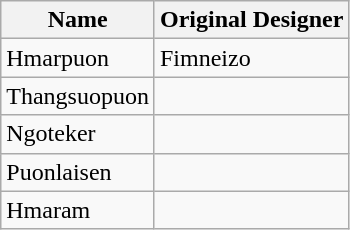<table class="wikitable">
<tr>
<th>Name</th>
<th>Original Designer</th>
</tr>
<tr>
<td>Hmarpuon</td>
<td>Fimneizo</td>
</tr>
<tr>
<td>Thangsuopuon</td>
<td></td>
</tr>
<tr>
<td>Ngoteker</td>
<td></td>
</tr>
<tr>
<td>Puonlaisen</td>
<td></td>
</tr>
<tr>
<td>Hmaram</td>
<td></td>
</tr>
</table>
